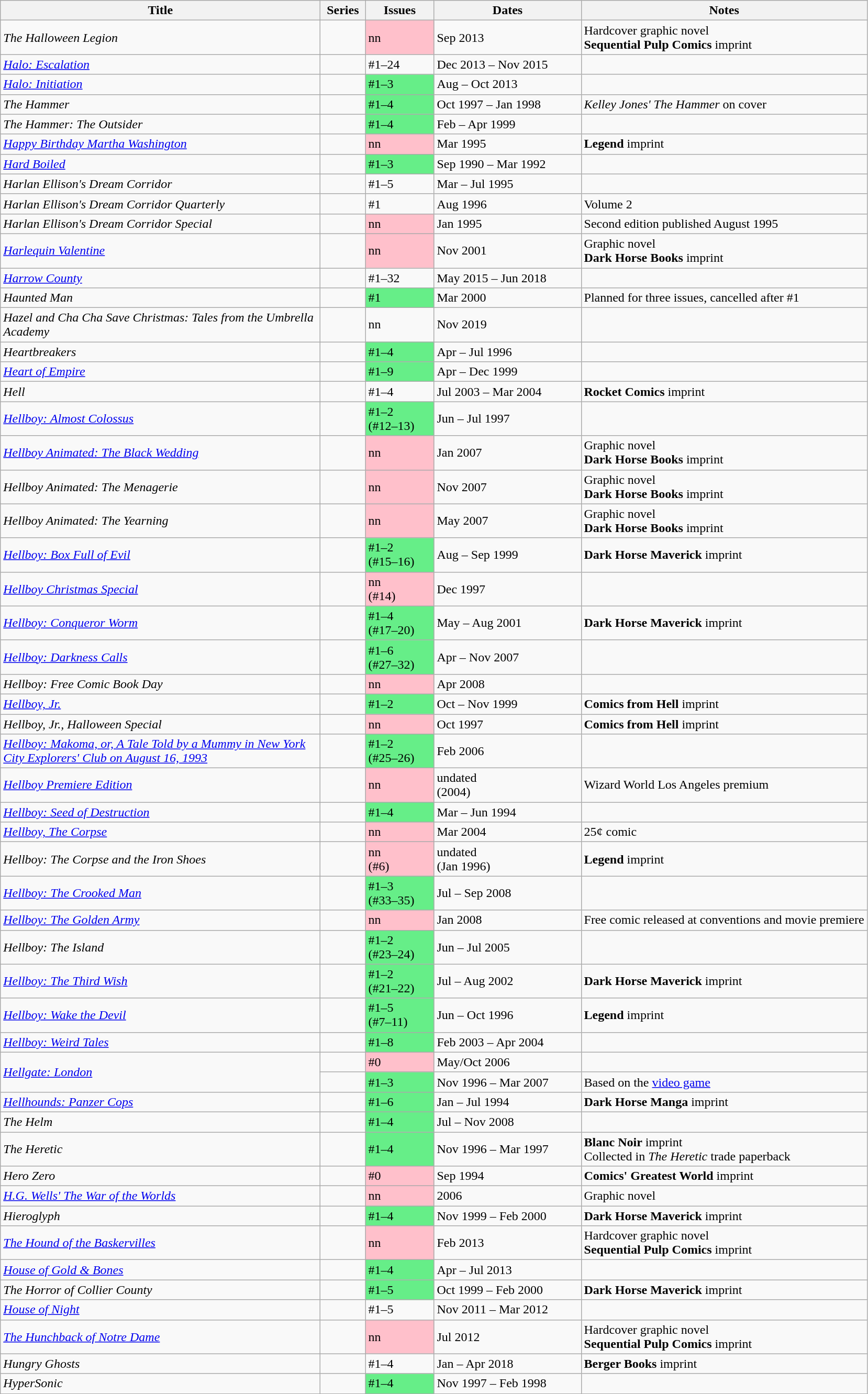<table class="wikitable">
<tr>
<th scope="col" style="width: 400px;">Title</th>
<th scope="col" style="width: 50px;">Series</th>
<th scope="col" style="width: 80px;">Issues</th>
<th scope="col" style="width: 180px;">Dates</th>
<th>Notes</th>
</tr>
<tr>
<td><em>The Halloween Legion</em></td>
<td></td>
<td style="background:#FFC0CB;">nn</td>
<td>Sep 2013</td>
<td>Hardcover graphic novel<br><strong>Sequential Pulp Comics</strong> imprint</td>
</tr>
<tr>
<td><em><a href='#'>Halo: Escalation</a></em></td>
<td></td>
<td>#1–24</td>
<td>Dec 2013 – Nov 2015</td>
<td></td>
</tr>
<tr>
<td><em><a href='#'>Halo: Initiation</a></em></td>
<td></td>
<td style="background:#66EE88;">#1–3</td>
<td>Aug – Oct 2013</td>
<td></td>
</tr>
<tr>
<td><em>The Hammer</em></td>
<td></td>
<td style="background:#66EE88;">#1–4</td>
<td>Oct 1997 – Jan 1998</td>
<td><em>Kelley Jones' The Hammer</em> on cover</td>
</tr>
<tr>
<td><em>The Hammer: The Outsider</em></td>
<td></td>
<td style="background:#66EE88;">#1–4</td>
<td>Feb – Apr 1999</td>
<td></td>
</tr>
<tr>
<td><em><a href='#'>Happy Birthday Martha Washington</a></em></td>
<td></td>
<td style="background:#FFC0CB;">nn</td>
<td>Mar 1995</td>
<td><strong>Legend</strong> imprint</td>
</tr>
<tr>
<td><em><a href='#'>Hard Boiled</a></em></td>
<td></td>
<td style="background:#66EE88;">#1–3</td>
<td>Sep 1990 – Mar 1992</td>
<td></td>
</tr>
<tr>
<td><em>Harlan Ellison's Dream Corridor</em></td>
<td></td>
<td>#1–5</td>
<td>Mar – Jul 1995</td>
<td></td>
</tr>
<tr>
<td><em>Harlan Ellison's Dream Corridor Quarterly</em></td>
<td></td>
<td>#1</td>
<td>Aug 1996</td>
<td>Volume 2</td>
</tr>
<tr>
<td><em>Harlan Ellison's Dream Corridor Special</em></td>
<td></td>
<td style="background:#FFC0CB;">nn</td>
<td>Jan 1995</td>
<td>Second edition published August 1995</td>
</tr>
<tr>
<td><em><a href='#'>Harlequin Valentine</a></em></td>
<td></td>
<td style="background:#FFC0CB;">nn</td>
<td>Nov 2001</td>
<td>Graphic novel<br><strong>Dark Horse Books</strong> imprint</td>
</tr>
<tr>
<td><em><a href='#'>Harrow County</a></em></td>
<td></td>
<td>#1–32</td>
<td>May 2015 – Jun 2018</td>
<td></td>
</tr>
<tr>
<td><em>Haunted Man</em></td>
<td></td>
<td style="background:#66EE88;">#1</td>
<td>Mar 2000</td>
<td>Planned for three issues, cancelled after #1</td>
</tr>
<tr>
<td><em>Hazel and Cha Cha Save Christmas: Tales from the Umbrella Academy</em></td>
<td></td>
<td>nn</td>
<td>Nov 2019</td>
<td></td>
</tr>
<tr>
<td><em>Heartbreakers</em></td>
<td></td>
<td style="background:#66EE88;">#1–4</td>
<td>Apr – Jul 1996</td>
<td></td>
</tr>
<tr>
<td><em><a href='#'>Heart of Empire</a></em></td>
<td></td>
<td style="background:#66EE88;">#1–9</td>
<td>Apr – Dec 1999</td>
<td></td>
</tr>
<tr>
<td><em>Hell</em></td>
<td></td>
<td>#1–4</td>
<td>Jul 2003 – Mar 2004</td>
<td><strong>Rocket Comics</strong> imprint</td>
</tr>
<tr>
<td><em><a href='#'>Hellboy: Almost Colossus</a></em></td>
<td></td>
<td style="background:#66EE88;">#1–2<br>(#12–13)</td>
<td>Jun – Jul 1997</td>
<td></td>
</tr>
<tr>
<td><em><a href='#'>Hellboy Animated: The Black Wedding</a></em></td>
<td></td>
<td style="background:#FFC0CB;">nn</td>
<td>Jan 2007</td>
<td>Graphic novel<br><strong>Dark Horse Books</strong> imprint</td>
</tr>
<tr>
<td><em>Hellboy Animated: The Menagerie</em></td>
<td></td>
<td style="background:#FFC0CB;">nn</td>
<td>Nov 2007</td>
<td>Graphic novel<br><strong>Dark Horse Books</strong> imprint</td>
</tr>
<tr>
<td><em>Hellboy Animated: The Yearning</em></td>
<td></td>
<td style="background:#FFC0CB;">nn</td>
<td>May 2007</td>
<td>Graphic novel<br><strong>Dark Horse Books</strong> imprint</td>
</tr>
<tr>
<td><em><a href='#'>Hellboy: Box Full of Evil</a></em></td>
<td></td>
<td style="background:#66EE88;">#1–2<br>(#15–16)</td>
<td>Aug – Sep 1999</td>
<td><strong>Dark Horse Maverick</strong> imprint</td>
</tr>
<tr>
<td><em><a href='#'>Hellboy Christmas Special</a></em></td>
<td></td>
<td style="background:#FFC0CB;">nn<br>(#14)</td>
<td>Dec 1997</td>
<td></td>
</tr>
<tr>
<td><em><a href='#'>Hellboy: Conqueror Worm</a></em></td>
<td></td>
<td style="background:#66EE88;">#1–4<br>(#17–20)</td>
<td>May – Aug 2001</td>
<td><strong>Dark Horse Maverick</strong> imprint</td>
</tr>
<tr>
<td><em><a href='#'>Hellboy: Darkness Calls</a></em></td>
<td></td>
<td style="background:#66EE88;">#1–6<br>(#27–32)</td>
<td>Apr – Nov 2007</td>
<td></td>
</tr>
<tr>
<td><em>Hellboy: Free Comic Book Day</em></td>
<td></td>
<td style="background:#FFC0CB;">nn</td>
<td>Apr 2008</td>
<td></td>
</tr>
<tr>
<td><em><a href='#'>Hellboy, Jr.</a></em></td>
<td></td>
<td style="background:#66EE88;">#1–2</td>
<td>Oct – Nov 1999</td>
<td><strong>Comics from Hell</strong> imprint</td>
</tr>
<tr>
<td><em>Hellboy, Jr., Halloween Special</em></td>
<td></td>
<td style="background:#FFC0CB;">nn</td>
<td>Oct 1997</td>
<td><strong>Comics from Hell</strong> imprint</td>
</tr>
<tr>
<td><em><a href='#'>Hellboy: Makoma, or, A Tale Told by a Mummy in New York City Explorers' Club on August 16, 1993</a></em></td>
<td></td>
<td style="background:#66EE88;">#1–2<br>(#25–26)</td>
<td>Feb 2006</td>
<td></td>
</tr>
<tr>
<td><em><a href='#'>Hellboy Premiere Edition</a></em></td>
<td></td>
<td style="background:#FFC0CB;">nn</td>
<td>undated<br>(2004)</td>
<td>Wizard World Los Angeles premium</td>
</tr>
<tr>
<td><em><a href='#'>Hellboy: Seed of Destruction</a></em></td>
<td></td>
<td style="background:#66EE88;">#1–4</td>
<td>Mar – Jun 1994</td>
<td></td>
</tr>
<tr>
<td><em><a href='#'>Hellboy, The Corpse</a></em></td>
<td></td>
<td style="background:#FFC0CB;">nn</td>
<td>Mar 2004</td>
<td>25¢ comic</td>
</tr>
<tr>
<td><em>Hellboy: The Corpse and the Iron Shoes</em></td>
<td></td>
<td style="background:#FFC0CB;">nn<br>(#6)</td>
<td>undated<br>(Jan 1996)</td>
<td><strong>Legend</strong> imprint</td>
</tr>
<tr>
<td><em><a href='#'>Hellboy: The Crooked Man</a></em></td>
<td></td>
<td style="background:#66EE88;">#1–3<br>(#33–35)</td>
<td>Jul – Sep 2008</td>
<td></td>
</tr>
<tr>
<td><em><a href='#'>Hellboy: The Golden Army</a></em></td>
<td></td>
<td style="background:#FFC0CB;">nn</td>
<td>Jan 2008</td>
<td>Free comic released at conventions and movie premiere</td>
</tr>
<tr>
<td><em>Hellboy: The Island</em></td>
<td></td>
<td style="background:#66EE88;">#1–2<br>(#23–24)</td>
<td>Jun – Jul 2005</td>
<td></td>
</tr>
<tr>
<td><em><a href='#'>Hellboy: The Third Wish</a></em></td>
<td></td>
<td style="background:#66EE88;">#1–2<br>(#21–22)</td>
<td>Jul – Aug 2002</td>
<td><strong>Dark Horse Maverick</strong> imprint</td>
</tr>
<tr>
<td><em><a href='#'>Hellboy: Wake the Devil</a></em></td>
<td></td>
<td style="background:#66EE88;">#1–5<br>(#7–11)</td>
<td>Jun – Oct 1996</td>
<td><strong>Legend</strong> imprint</td>
</tr>
<tr>
<td><em><a href='#'>Hellboy: Weird Tales</a></em></td>
<td></td>
<td style="background:#66EE88;">#1–8</td>
<td>Feb 2003 – Apr 2004</td>
<td></td>
</tr>
<tr>
<td rowspan="2"><em><a href='#'>Hellgate: London</a></em></td>
<td></td>
<td style="background:#FFC0CB;">#0</td>
<td>May/Oct 2006</td>
<td></td>
</tr>
<tr>
<td></td>
<td style="background:#66EE88;">#1–3</td>
<td>Nov 1996 – Mar 2007</td>
<td>Based on the <a href='#'>video game</a></td>
</tr>
<tr>
<td><em><a href='#'>Hellhounds: Panzer Cops</a></em></td>
<td></td>
<td style="background:#66EE88;">#1–6</td>
<td>Jan – Jul 1994</td>
<td><strong>Dark Horse Manga</strong> imprint</td>
</tr>
<tr>
<td><em>The Helm</em></td>
<td></td>
<td style="background:#66EE88;">#1–4</td>
<td>Jul – Nov 2008</td>
<td></td>
</tr>
<tr>
<td><em>The Heretic</em></td>
<td></td>
<td style="background:#66EE88;">#1–4</td>
<td>Nov 1996 – Mar 1997</td>
<td><strong>Blanc Noir</strong> imprint<br>Collected in <em>The Heretic</em> trade paperback</td>
</tr>
<tr>
<td><em>Hero Zero</em></td>
<td></td>
<td style="background:#FFC0CB;">#0</td>
<td>Sep 1994</td>
<td><strong>Comics' Greatest World</strong> imprint</td>
</tr>
<tr>
<td><em><a href='#'>H.G. Wells' The War of the Worlds</a></em></td>
<td></td>
<td style="background:#FFC0CB;">nn</td>
<td>2006</td>
<td>Graphic novel</td>
</tr>
<tr>
<td><em>Hieroglyph</em></td>
<td></td>
<td style="background:#66EE88;">#1–4</td>
<td>Nov 1999 – Feb 2000</td>
<td><strong>Dark Horse Maverick</strong> imprint</td>
</tr>
<tr>
<td><em><a href='#'>The Hound of the Baskervilles</a></em></td>
<td></td>
<td style="background:#FFC0CB;">nn</td>
<td>Feb 2013</td>
<td>Hardcover graphic novel<br><strong>Sequential Pulp Comics</strong> imprint</td>
</tr>
<tr>
<td><em><a href='#'>House of Gold & Bones</a></em></td>
<td></td>
<td style="background:#66EE88;">#1–4</td>
<td>Apr – Jul 2013</td>
<td></td>
</tr>
<tr>
<td><em>The Horror of Collier County</em></td>
<td></td>
<td style="background:#66EE88;">#1–5</td>
<td>Oct 1999 – Feb 2000</td>
<td><strong>Dark Horse Maverick</strong> imprint</td>
</tr>
<tr>
<td><em><a href='#'>House of Night</a></em></td>
<td></td>
<td>#1–5</td>
<td>Nov 2011 – Mar 2012</td>
<td></td>
</tr>
<tr>
<td><em><a href='#'>The Hunchback of Notre Dame</a></em></td>
<td></td>
<td style="background:#FFC0CB;">nn</td>
<td>Jul 2012</td>
<td>Hardcover graphic novel<br><strong>Sequential Pulp Comics</strong> imprint</td>
</tr>
<tr>
<td><em>Hungry Ghosts</em></td>
<td></td>
<td>#1–4</td>
<td>Jan – Apr 2018</td>
<td><strong>Berger Books</strong> imprint</td>
</tr>
<tr>
<td><em>HyperSonic</em></td>
<td></td>
<td style="background:#66EE88;">#1–4</td>
<td>Nov 1997 – Feb 1998</td>
<td></td>
</tr>
</table>
